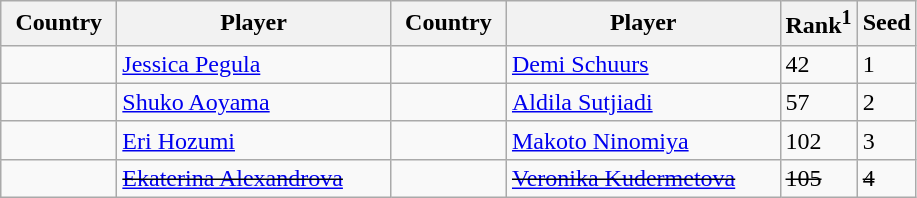<table class="sortable wikitable">
<tr>
<th width="70">Country</th>
<th width="175">Player</th>
<th width="70">Country</th>
<th width="175">Player</th>
<th>Rank<sup>1</sup></th>
<th>Seed</th>
</tr>
<tr>
<td></td>
<td><a href='#'>Jessica Pegula</a></td>
<td></td>
<td><a href='#'>Demi Schuurs</a></td>
<td>42</td>
<td>1</td>
</tr>
<tr>
<td></td>
<td><a href='#'>Shuko Aoyama</a></td>
<td></td>
<td><a href='#'>Aldila Sutjiadi</a></td>
<td>57</td>
<td>2</td>
</tr>
<tr>
<td></td>
<td><a href='#'>Eri Hozumi</a></td>
<td></td>
<td><a href='#'>Makoto Ninomiya</a></td>
<td>102</td>
<td>3</td>
</tr>
<tr>
<td></td>
<td><s><a href='#'>Ekaterina Alexandrova</a></s></td>
<td></td>
<td><s><a href='#'>Veronika Kudermetova</a></s></td>
<td><s>105</s></td>
<td><s>4</s></td>
</tr>
</table>
